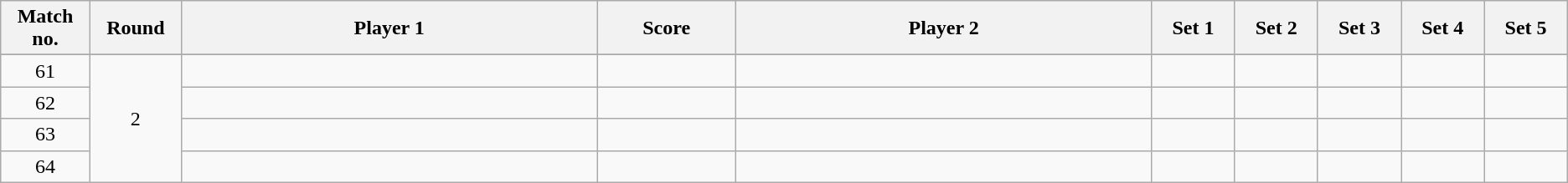<table class="wikitable" style="text-align: center;">
<tr>
<th width="2%">Match no.</th>
<th width="2%">Round</th>
<th width="15%">Player 1</th>
<th width="5%">Score</th>
<th width="15%">Player 2</th>
<th width="3%">Set 1</th>
<th width="3%">Set 2</th>
<th width="3%">Set 3</th>
<th width="3%">Set 4</th>
<th width="3%">Set 5</th>
</tr>
<tr>
</tr>
<tr style=text-align:center;>
<td>61</td>
<td rowspan=4>2</td>
<td></td>
<td></td>
<td></td>
<td></td>
<td></td>
<td></td>
<td></td>
<td></td>
</tr>
<tr style=text-align:center;>
<td>62</td>
<td></td>
<td></td>
<td></td>
<td></td>
<td></td>
<td></td>
<td></td>
<td></td>
</tr>
<tr style=text-align:center;>
<td>63</td>
<td></td>
<td></td>
<td></td>
<td></td>
<td></td>
<td></td>
<td></td>
<td></td>
</tr>
<tr style=text-align:center;>
<td>64</td>
<td></td>
<td></td>
<td></td>
<td></td>
<td></td>
<td></td>
<td></td>
<td></td>
</tr>
</table>
